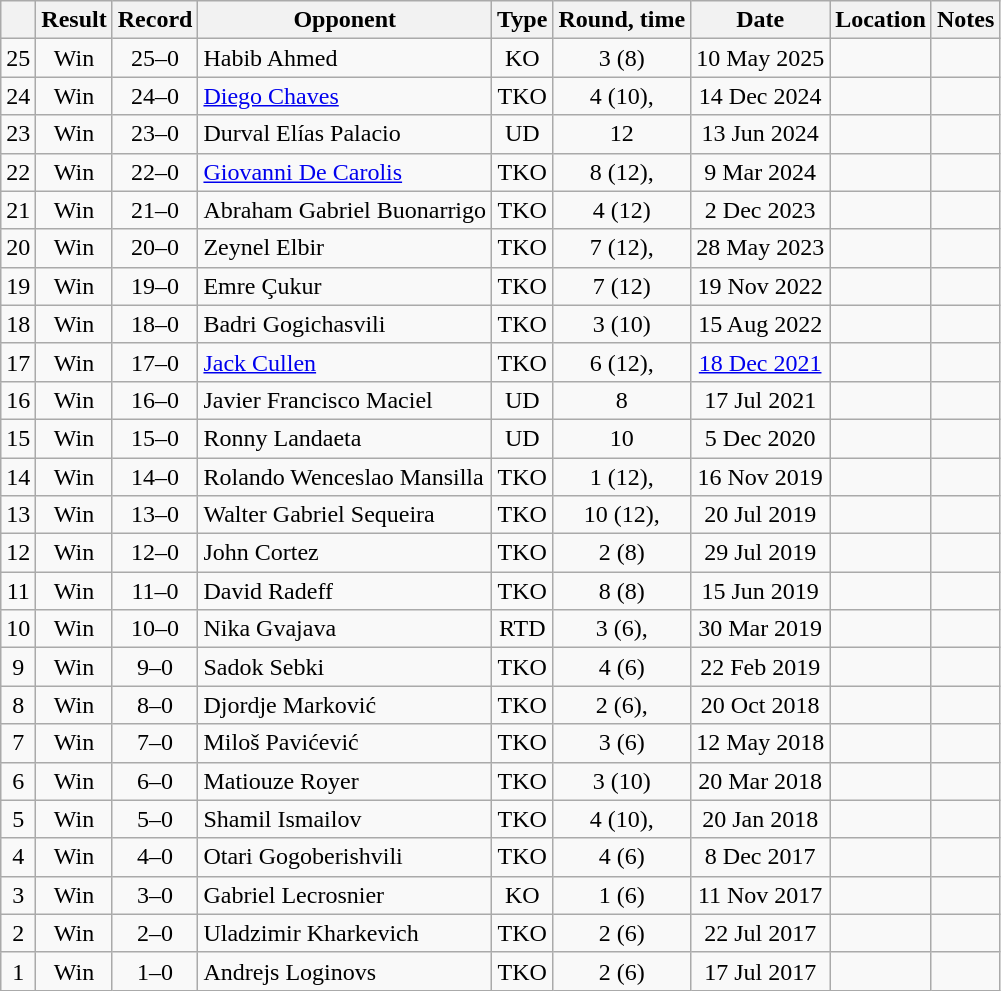<table class="wikitable" style="text-align:center">
<tr>
<th></th>
<th>Result</th>
<th>Record</th>
<th>Opponent</th>
<th>Type</th>
<th>Round, time</th>
<th>Date</th>
<th>Location</th>
<th>Notes</th>
</tr>
<tr>
<td>25</td>
<td>Win</td>
<td>25–0</td>
<td style="text-align:left;">Habib Ahmed</td>
<td>KO</td>
<td>3 (8)</td>
<td>10 May 2025</td>
<td style="text-align:left;"></td>
<td></td>
</tr>
<tr>
<td>24</td>
<td>Win</td>
<td>24–0</td>
<td style="text-align:left;"><a href='#'>Diego Chaves</a></td>
<td>TKO</td>
<td>4 (10), </td>
<td>14 Dec 2024</td>
<td style="text-align:left;"></td>
<td></td>
</tr>
<tr>
<td>23</td>
<td>Win</td>
<td>23–0</td>
<td style="text-align:left;">Durval Elías Palacio</td>
<td>UD</td>
<td>12</td>
<td>13 Jun 2024</td>
<td style="text-align:left;"></td>
<td style="text-align:left;"></td>
</tr>
<tr>
<td>22</td>
<td>Win</td>
<td>22–0</td>
<td style="text-align:left;"><a href='#'>Giovanni De Carolis</a></td>
<td>TKO</td>
<td>8 (12), </td>
<td>9 Mar 2024</td>
<td style="text-align:left;"></td>
<td style="text-align:left;"></td>
</tr>
<tr>
<td>21</td>
<td>Win</td>
<td>21–0</td>
<td style="text-align:left;">Abraham Gabriel Buonarrigo</td>
<td>TKO</td>
<td>4 (12)</td>
<td>2 Dec 2023</td>
<td style="text-align:left;"></td>
<td style="text-align:left;"></td>
</tr>
<tr>
<td>20</td>
<td>Win</td>
<td>20–0</td>
<td style="text-align:left;">Zeynel Elbir</td>
<td>TKO</td>
<td>7 (12), </td>
<td>28 May 2023</td>
<td style="text-align:left;"></td>
<td style="text-align:left;"></td>
</tr>
<tr>
<td>19</td>
<td>Win</td>
<td>19–0</td>
<td style="text-align:left;">Emre Çukur</td>
<td>TKO</td>
<td>7 (12)</td>
<td>19 Nov 2022</td>
<td style="text-align:left;"></td>
<td style="text-align:left;"></td>
</tr>
<tr>
<td>18</td>
<td>Win</td>
<td>18–0</td>
<td style="text-align:left;">Badri Gogichasvili</td>
<td>TKO</td>
<td>3 (10)</td>
<td>15 Aug 2022</td>
<td style="text-align:left;"></td>
<td></td>
</tr>
<tr>
<td>17</td>
<td>Win</td>
<td>17–0</td>
<td style="text-align:left;"><a href='#'>Jack Cullen</a></td>
<td>TKO</td>
<td>6 (12), </td>
<td><a href='#'>18 Dec 2021</a></td>
<td style="text-align:left;"></td>
<td style="text-align:left;"></td>
</tr>
<tr>
<td>16</td>
<td>Win</td>
<td>16–0</td>
<td style="text-align:left;">Javier Francisco Maciel</td>
<td>UD</td>
<td>8</td>
<td>17 Jul 2021</td>
<td style="text-align:left;"></td>
<td></td>
</tr>
<tr>
<td>15</td>
<td>Win</td>
<td>15–0</td>
<td style="text-align:left;">Ronny Landaeta</td>
<td>UD</td>
<td>10</td>
<td>5 Dec 2020</td>
<td style="text-align:left;"></td>
<td style="text-align:left;"></td>
</tr>
<tr>
<td>14</td>
<td>Win</td>
<td>14–0</td>
<td style="text-align:left;">Rolando Wenceslao Mansilla</td>
<td>TKO</td>
<td>1 (12), </td>
<td>16 Nov 2019</td>
<td style="text-align:left;"></td>
<td style="text-align:left;"></td>
</tr>
<tr>
<td>13</td>
<td>Win</td>
<td>13–0</td>
<td style="text-align:left;">Walter Gabriel Sequeira</td>
<td>TKO</td>
<td>10 (12), </td>
<td>20 Jul 2019</td>
<td style="text-align:left;"></td>
<td style="text-align:left;"></td>
</tr>
<tr>
<td>12</td>
<td>Win</td>
<td>12–0</td>
<td style="text-align:left;">John Cortez</td>
<td>TKO</td>
<td>2 (8)</td>
<td>29 Jul 2019</td>
<td style="text-align:left;"></td>
<td></td>
</tr>
<tr>
<td>11</td>
<td>Win</td>
<td>11–0</td>
<td style="text-align:left;">David Radeff</td>
<td>TKO</td>
<td>8 (8)</td>
<td>15 Jun 2019</td>
<td style="text-align:left;"></td>
<td></td>
</tr>
<tr>
<td>10</td>
<td>Win</td>
<td>10–0</td>
<td style="text-align:left;">Nika Gvajava</td>
<td>RTD</td>
<td>3 (6), </td>
<td>30 Mar 2019</td>
<td style="text-align:left;"></td>
<td></td>
</tr>
<tr>
<td>9</td>
<td>Win</td>
<td>9–0</td>
<td style="text-align:left;">Sadok Sebki</td>
<td>TKO</td>
<td>4 (6)</td>
<td>22 Feb 2019</td>
<td style="text-align:left;"></td>
<td></td>
</tr>
<tr>
<td>8</td>
<td>Win</td>
<td>8–0</td>
<td style="text-align:left;">Djordje Marković</td>
<td>TKO</td>
<td>2 (6), </td>
<td>20 Oct 2018</td>
<td style="text-align:left;"></td>
<td></td>
</tr>
<tr>
<td>7</td>
<td>Win</td>
<td>7–0</td>
<td style="text-align:left;">Miloš Pavićević</td>
<td>TKO</td>
<td>3 (6)</td>
<td>12 May 2018</td>
<td style="text-align:left;"></td>
<td></td>
</tr>
<tr>
<td>6</td>
<td>Win</td>
<td>6–0</td>
<td style="text-align:left;">Matiouze Royer</td>
<td>TKO</td>
<td>3 (10)</td>
<td>20 Mar 2018</td>
<td style="text-align:left;"></td>
<td style="text-align:left;"></td>
</tr>
<tr>
<td>5</td>
<td>Win</td>
<td>5–0</td>
<td style="text-align:left;">Shamil Ismailov</td>
<td>TKO</td>
<td>4 (10), </td>
<td>20 Jan 2018</td>
<td style="text-align:left;"></td>
<td style="text-align:left;"></td>
</tr>
<tr>
<td>4</td>
<td>Win</td>
<td>4–0</td>
<td style="text-align:left;">Otari Gogoberishvili</td>
<td>TKO</td>
<td>4 (6)</td>
<td>8 Dec 2017</td>
<td style="text-align:left;"></td>
<td></td>
</tr>
<tr>
<td>3</td>
<td>Win</td>
<td>3–0</td>
<td style="text-align:left;">Gabriel Lecrosnier</td>
<td>KO</td>
<td>1 (6)</td>
<td>11 Nov 2017</td>
<td style="text-align:left;"></td>
<td></td>
</tr>
<tr>
<td>2</td>
<td>Win</td>
<td>2–0</td>
<td style="text-align:left;">Uladzimir Kharkevich</td>
<td>TKO</td>
<td>2 (6)</td>
<td>22 Jul 2017</td>
<td style="text-align:left;"></td>
<td></td>
</tr>
<tr>
<td>1</td>
<td>Win</td>
<td>1–0</td>
<td style="text-align:left;">Andrejs Loginovs</td>
<td>TKO</td>
<td>2 (6)</td>
<td>17 Jul 2017</td>
<td style="text-align:left;"></td>
<td></td>
</tr>
</table>
